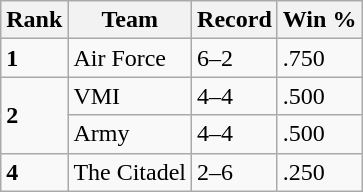<table class="wikitable">
<tr>
<th>Rank</th>
<th>Team</th>
<th>Record</th>
<th>Win %</th>
</tr>
<tr>
<td><strong>1</strong></td>
<td>Air Force</td>
<td>6–2</td>
<td>.750</td>
</tr>
<tr>
<td rowspan=2><strong>2</strong></td>
<td>VMI</td>
<td>4–4</td>
<td>.500</td>
</tr>
<tr>
<td>Army</td>
<td>4–4</td>
<td>.500</td>
</tr>
<tr>
<td><strong>4</strong></td>
<td>The Citadel</td>
<td>2–6</td>
<td>.250</td>
</tr>
</table>
